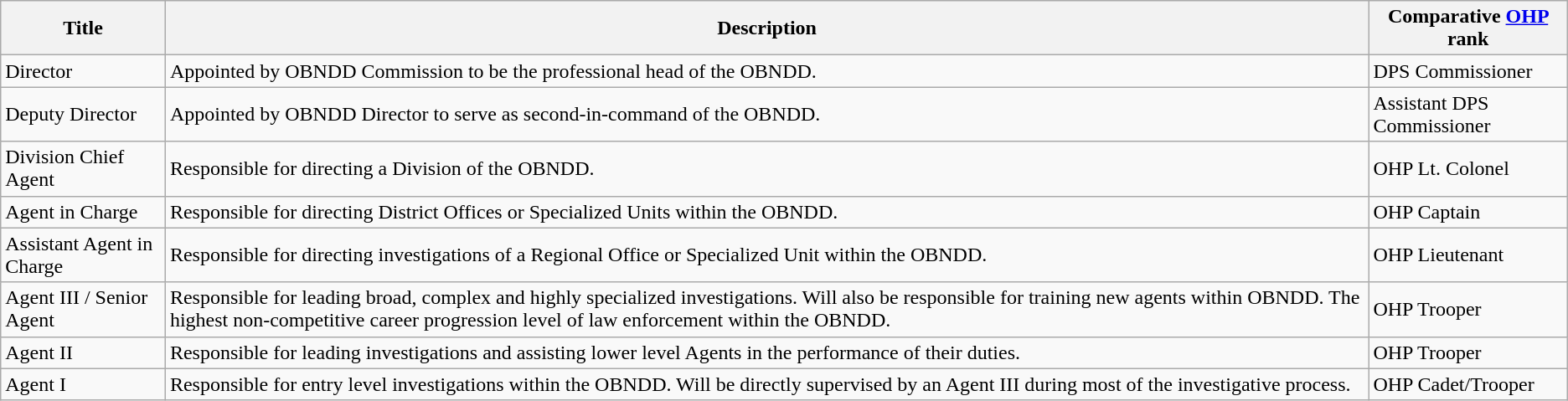<table border="1" cellspacing="0" cellpadding="5" style="border-collapse:collapse;" class="wikitable">
<tr>
<th>Title</th>
<th>Description</th>
<th>Comparative <a href='#'>OHP</a> rank</th>
</tr>
<tr>
<td>Director</td>
<td>Appointed by OBNDD Commission to be the professional head of the OBNDD.</td>
<td>DPS Commissioner</td>
</tr>
<tr>
<td>Deputy Director</td>
<td>Appointed by OBNDD Director to serve as second-in-command of the OBNDD.</td>
<td>Assistant DPS Commissioner</td>
</tr>
<tr>
<td>Division Chief Agent</td>
<td>Responsible for directing a Division of the OBNDD.</td>
<td>OHP Lt. Colonel</td>
</tr>
<tr>
<td>Agent in Charge</td>
<td>Responsible for directing District Offices or Specialized Units within the OBNDD.</td>
<td>OHP Captain</td>
</tr>
<tr>
<td>Assistant Agent in Charge</td>
<td>Responsible for directing investigations of a Regional Office or Specialized Unit within the OBNDD.</td>
<td>OHP Lieutenant</td>
</tr>
<tr>
<td>Agent III / Senior Agent</td>
<td>Responsible for leading broad, complex and highly specialized investigations.  Will also be responsible for training new agents within OBNDD. The highest non-competitive career progression level of law enforcement within the OBNDD.</td>
<td>OHP Trooper</td>
</tr>
<tr>
<td>Agent II</td>
<td>Responsible for leading investigations and assisting lower level Agents in the performance of their duties.</td>
<td>OHP Trooper</td>
</tr>
<tr>
<td>Agent I</td>
<td>Responsible for entry level investigations within the OBNDD.  Will be directly supervised by an Agent III during most of the investigative process.</td>
<td>OHP Cadet/Trooper</td>
</tr>
</table>
